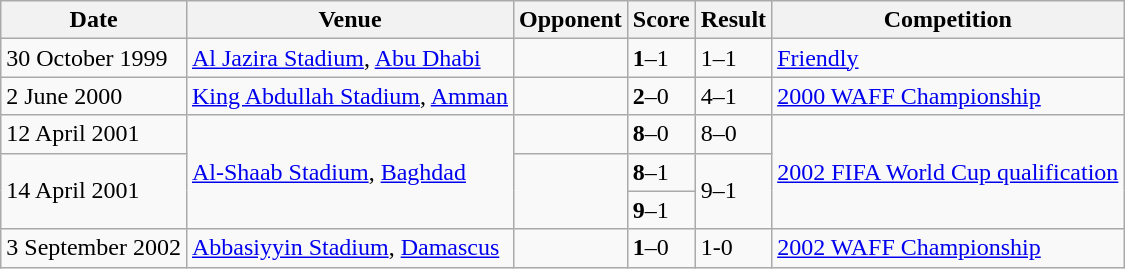<table class="wikitable">
<tr>
<th>Date</th>
<th>Venue</th>
<th>Opponent</th>
<th>Score</th>
<th>Result</th>
<th>Competition</th>
</tr>
<tr>
<td>30 October 1999</td>
<td><a href='#'>Al Jazira Stadium</a>, <a href='#'>Abu Dhabi</a></td>
<td></td>
<td><strong>1</strong>–1</td>
<td>1–1</td>
<td><a href='#'>Friendly</a></td>
</tr>
<tr>
<td>2 June 2000</td>
<td><a href='#'>King Abdullah Stadium</a>, <a href='#'>Amman</a></td>
<td></td>
<td><strong>2</strong>–0</td>
<td>4–1</td>
<td><a href='#'>2000 WAFF Championship</a></td>
</tr>
<tr>
<td>12 April 2001</td>
<td rowspan=3><a href='#'>Al-Shaab Stadium</a>, <a href='#'>Baghdad</a></td>
<td></td>
<td><strong>8</strong>–0</td>
<td>8–0</td>
<td rowspan=3><a href='#'>2002 FIFA World Cup qualification</a></td>
</tr>
<tr>
<td rowspan=2>14 April 2001</td>
<td rowspan=2></td>
<td><strong>8</strong>–1</td>
<td rowspan=2>9–1</td>
</tr>
<tr>
<td><strong>9</strong>–1</td>
</tr>
<tr>
<td>3 September 2002</td>
<td><a href='#'>Abbasiyyin Stadium</a>, <a href='#'>Damascus</a></td>
<td></td>
<td><strong>1</strong>–0</td>
<td>1-0</td>
<td><a href='#'>2002 WAFF Championship</a></td>
</tr>
</table>
